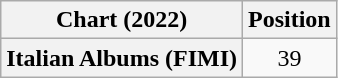<table class="wikitable plainrowheaders" style="text-align:center">
<tr>
<th scope="col">Chart (2022)</th>
<th scope="col">Position</th>
</tr>
<tr>
<th scope="row">Italian Albums (FIMI)</th>
<td>39</td>
</tr>
</table>
